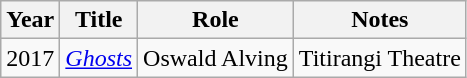<table class="wikitable sortable">
<tr>
<th>Year</th>
<th>Title</th>
<th>Role</th>
<th class="unsortable">Notes</th>
</tr>
<tr>
<td>2017</td>
<td><em><a href='#'>Ghosts</a></em></td>
<td>Oswald Alving</td>
<td>Titirangi Theatre</td>
</tr>
</table>
